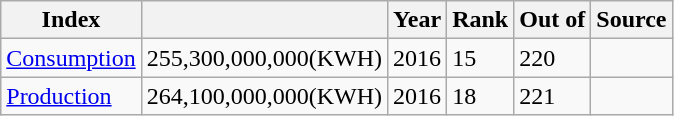<table class="wikitable sortable">
<tr>
<th>Index</th>
<th></th>
<th>Year</th>
<th>Rank</th>
<th>Out of</th>
<th>Source</th>
</tr>
<tr>
<td><a href='#'>Consumption</a></td>
<td>255,300,000,000(KWH)</td>
<td>2016</td>
<td>15</td>
<td>220</td>
<td></td>
</tr>
<tr>
<td><a href='#'>Production</a></td>
<td>264,100,000,000(KWH)</td>
<td>2016</td>
<td>18</td>
<td>221</td>
<td></td>
</tr>
</table>
